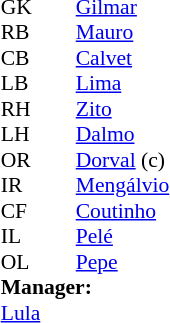<table style="font-size:90%; margin:0.2em auto;" cellspacing="0" cellpadding="0">
<tr>
<th width="25"></th>
<th width="25"></th>
</tr>
<tr>
<td>GK</td>
<td></td>
<td> <a href='#'>Gilmar</a></td>
</tr>
<tr>
<td>RB</td>
<td></td>
<td> <a href='#'>Mauro</a></td>
</tr>
<tr>
<td>CB</td>
<td></td>
<td> <a href='#'>Calvet</a></td>
</tr>
<tr>
<td>LB</td>
<td></td>
<td> <a href='#'>Lima</a></td>
</tr>
<tr>
<td>RH</td>
<td></td>
<td> <a href='#'>Zito</a></td>
</tr>
<tr>
<td>LH</td>
<td></td>
<td> <a href='#'>Dalmo</a></td>
</tr>
<tr>
<td>OR</td>
<td></td>
<td> <a href='#'>Dorval</a> (c)</td>
</tr>
<tr>
<td>IR</td>
<td></td>
<td> <a href='#'>Mengálvio</a></td>
</tr>
<tr>
<td>CF</td>
<td></td>
<td> <a href='#'>Coutinho</a></td>
</tr>
<tr>
<td>IL</td>
<td></td>
<td> <a href='#'>Pelé</a></td>
</tr>
<tr>
<td>OL</td>
<td></td>
<td> <a href='#'>Pepe</a></td>
</tr>
<tr>
<td colspan=3><strong>Manager:</strong></td>
</tr>
<tr>
<td colspan=4> <a href='#'>Lula</a></td>
</tr>
</table>
